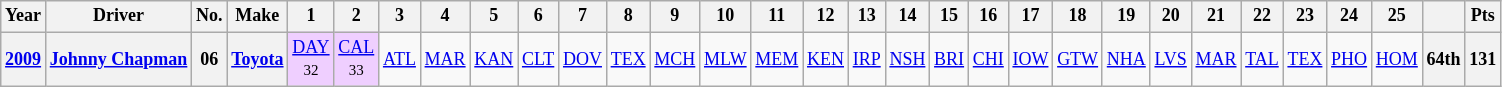<table class="wikitable" style="text-align:center; font-size:75%">
<tr>
<th>Year</th>
<th>Driver</th>
<th>No.</th>
<th>Make</th>
<th>1</th>
<th>2</th>
<th>3</th>
<th>4</th>
<th>5</th>
<th>6</th>
<th>7</th>
<th>8</th>
<th>9</th>
<th>10</th>
<th>11</th>
<th>12</th>
<th>13</th>
<th>14</th>
<th>15</th>
<th>16</th>
<th>17</th>
<th>18</th>
<th>19</th>
<th>20</th>
<th>21</th>
<th>22</th>
<th>23</th>
<th>24</th>
<th>25</th>
<th></th>
<th>Pts</th>
</tr>
<tr>
<th><a href='#'>2009</a></th>
<th><a href='#'>Johnny Chapman</a></th>
<th>06</th>
<th><a href='#'>Toyota</a></th>
<td style="background:#EFCFFF;"><a href='#'>DAY</a><br><small>32</small></td>
<td style="background:#EFCFFF;"><a href='#'>CAL</a><br><small>33</small></td>
<td><a href='#'>ATL</a></td>
<td><a href='#'>MAR</a></td>
<td><a href='#'>KAN</a></td>
<td><a href='#'>CLT</a></td>
<td><a href='#'>DOV</a></td>
<td><a href='#'>TEX</a></td>
<td><a href='#'>MCH</a></td>
<td><a href='#'>MLW</a></td>
<td><a href='#'>MEM</a></td>
<td><a href='#'>KEN</a></td>
<td><a href='#'>IRP</a></td>
<td><a href='#'>NSH</a></td>
<td><a href='#'>BRI</a></td>
<td><a href='#'>CHI</a></td>
<td><a href='#'>IOW</a></td>
<td><a href='#'>GTW</a></td>
<td><a href='#'>NHA</a></td>
<td><a href='#'>LVS</a></td>
<td><a href='#'>MAR</a></td>
<td><a href='#'>TAL</a></td>
<td><a href='#'>TEX</a></td>
<td><a href='#'>PHO</a></td>
<td><a href='#'>HOM</a></td>
<th>64th</th>
<th>131</th>
</tr>
</table>
